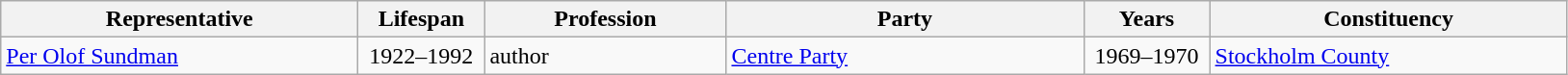<table class="wikitable">
<tr>
<th style="width:15em">Representative</th>
<th style="width:5em">Lifespan</th>
<th style="width:10em">Profession</th>
<th style="width:15em">Party</th>
<th style="width:5em">Years</th>
<th style="width:15em">Constituency</th>
</tr>
<tr>
<td><a href='#'>Per Olof Sundman</a></td>
<td align=center>1922–1992</td>
<td>author</td>
<td> <a href='#'>Centre Party</a></td>
<td align=center>1969–1970</td>
<td><a href='#'>Stockholm County</a></td>
</tr>
</table>
